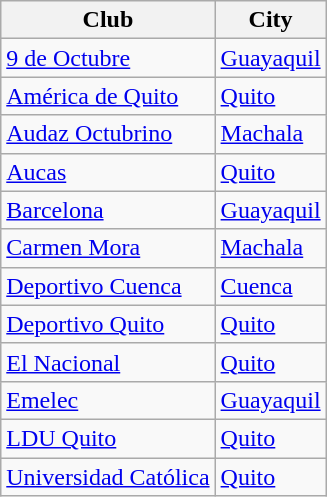<table class="wikitable sortable">
<tr>
<th>Club</th>
<th>City</th>
</tr>
<tr>
<td><a href='#'>9 de Octubre</a></td>
<td><a href='#'>Guayaquil</a></td>
</tr>
<tr>
<td><a href='#'>América de Quito</a></td>
<td><a href='#'>Quito</a></td>
</tr>
<tr>
<td><a href='#'>Audaz Octubrino</a></td>
<td><a href='#'>Machala</a></td>
</tr>
<tr>
<td><a href='#'>Aucas</a></td>
<td><a href='#'>Quito</a></td>
</tr>
<tr>
<td><a href='#'>Barcelona</a></td>
<td><a href='#'>Guayaquil</a></td>
</tr>
<tr>
<td><a href='#'>Carmen Mora</a></td>
<td><a href='#'>Machala</a></td>
</tr>
<tr>
<td><a href='#'>Deportivo Cuenca</a></td>
<td><a href='#'>Cuenca</a></td>
</tr>
<tr>
<td><a href='#'>Deportivo Quito</a></td>
<td><a href='#'>Quito</a></td>
</tr>
<tr>
<td><a href='#'>El Nacional</a></td>
<td><a href='#'>Quito</a></td>
</tr>
<tr>
<td><a href='#'>Emelec</a></td>
<td><a href='#'>Guayaquil</a></td>
</tr>
<tr>
<td><a href='#'>LDU Quito</a></td>
<td><a href='#'>Quito</a></td>
</tr>
<tr>
<td><a href='#'>Universidad Católica</a></td>
<td><a href='#'>Quito</a></td>
</tr>
</table>
